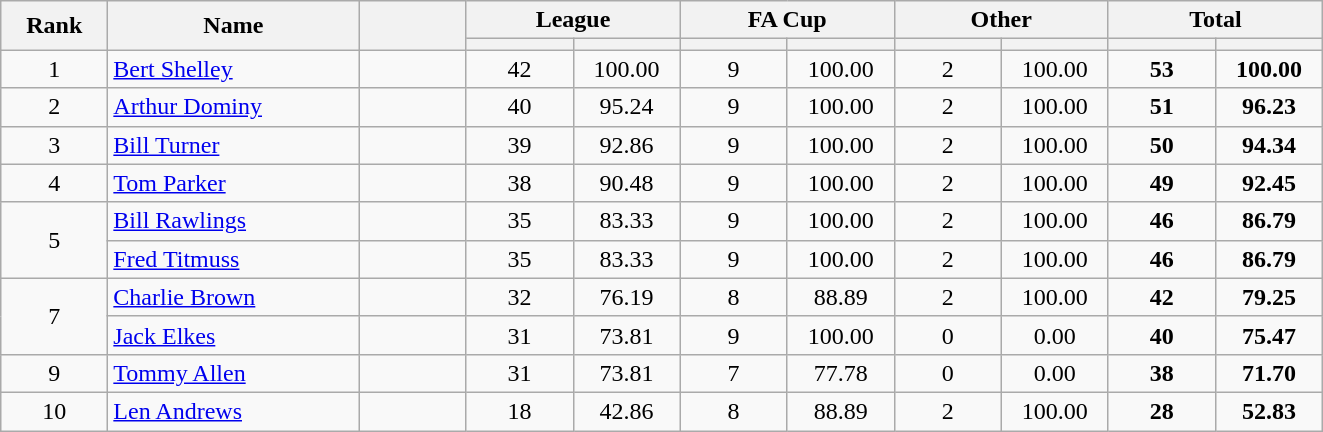<table class="wikitable plainrowheaders" style="text-align:center;">
<tr>
<th scope="col" rowspan="2" style="width:4em;">Rank</th>
<th scope="col" rowspan="2" style="width:10em;">Name</th>
<th scope="col" rowspan="2" style="width:4em;"></th>
<th scope="col" colspan="2">League</th>
<th scope="col" colspan="2">FA Cup</th>
<th scope="col" colspan="2">Other</th>
<th scope="col" colspan="2">Total</th>
</tr>
<tr>
<th scope="col" style="width:4em;"></th>
<th scope="col" style="width:4em;"></th>
<th scope="col" style="width:4em;"></th>
<th scope="col" style="width:4em;"></th>
<th scope="col" style="width:4em;"></th>
<th scope="col" style="width:4em;"></th>
<th scope="col" style="width:4em;"></th>
<th scope="col" style="width:4em;"></th>
</tr>
<tr>
<td>1</td>
<td align="left"><a href='#'>Bert Shelley</a></td>
<td></td>
<td>42</td>
<td>100.00</td>
<td>9</td>
<td>100.00</td>
<td>2</td>
<td>100.00</td>
<td><strong>53</strong></td>
<td><strong>100.00</strong></td>
</tr>
<tr>
<td>2</td>
<td align="left"><a href='#'>Arthur Dominy</a></td>
<td></td>
<td>40</td>
<td>95.24</td>
<td>9</td>
<td>100.00</td>
<td>2</td>
<td>100.00</td>
<td><strong>51</strong></td>
<td><strong>96.23</strong></td>
</tr>
<tr>
<td>3</td>
<td align="left"><a href='#'>Bill Turner</a></td>
<td></td>
<td>39</td>
<td>92.86</td>
<td>9</td>
<td>100.00</td>
<td>2</td>
<td>100.00</td>
<td><strong>50</strong></td>
<td><strong>94.34</strong></td>
</tr>
<tr>
<td>4</td>
<td align="left"><a href='#'>Tom Parker</a></td>
<td></td>
<td>38</td>
<td>90.48</td>
<td>9</td>
<td>100.00</td>
<td>2</td>
<td>100.00</td>
<td><strong>49</strong></td>
<td><strong>92.45</strong></td>
</tr>
<tr>
<td rowspan="2">5</td>
<td align="left"><a href='#'>Bill Rawlings</a></td>
<td></td>
<td>35</td>
<td>83.33</td>
<td>9</td>
<td>100.00</td>
<td>2</td>
<td>100.00</td>
<td><strong>46</strong></td>
<td><strong>86.79</strong></td>
</tr>
<tr>
<td align="left"><a href='#'>Fred Titmuss</a></td>
<td></td>
<td>35</td>
<td>83.33</td>
<td>9</td>
<td>100.00</td>
<td>2</td>
<td>100.00</td>
<td><strong>46</strong></td>
<td><strong>86.79</strong></td>
</tr>
<tr>
<td rowspan="2">7</td>
<td align="left"><a href='#'>Charlie Brown</a></td>
<td></td>
<td>32</td>
<td>76.19</td>
<td>8</td>
<td>88.89</td>
<td>2</td>
<td>100.00</td>
<td><strong>42</strong></td>
<td><strong>79.25</strong></td>
</tr>
<tr>
<td align="left"><a href='#'>Jack Elkes</a></td>
<td></td>
<td>31</td>
<td>73.81</td>
<td>9</td>
<td>100.00</td>
<td>0</td>
<td>0.00</td>
<td><strong>40</strong></td>
<td><strong>75.47</strong></td>
</tr>
<tr>
<td>9</td>
<td align="left"><a href='#'>Tommy Allen</a></td>
<td></td>
<td>31</td>
<td>73.81</td>
<td>7</td>
<td>77.78</td>
<td>0</td>
<td>0.00</td>
<td><strong>38</strong></td>
<td><strong>71.70</strong></td>
</tr>
<tr>
<td>10</td>
<td align="left"><a href='#'>Len Andrews</a></td>
<td></td>
<td>18</td>
<td>42.86</td>
<td>8</td>
<td>88.89</td>
<td>2</td>
<td>100.00</td>
<td><strong>28</strong></td>
<td><strong>52.83</strong></td>
</tr>
</table>
